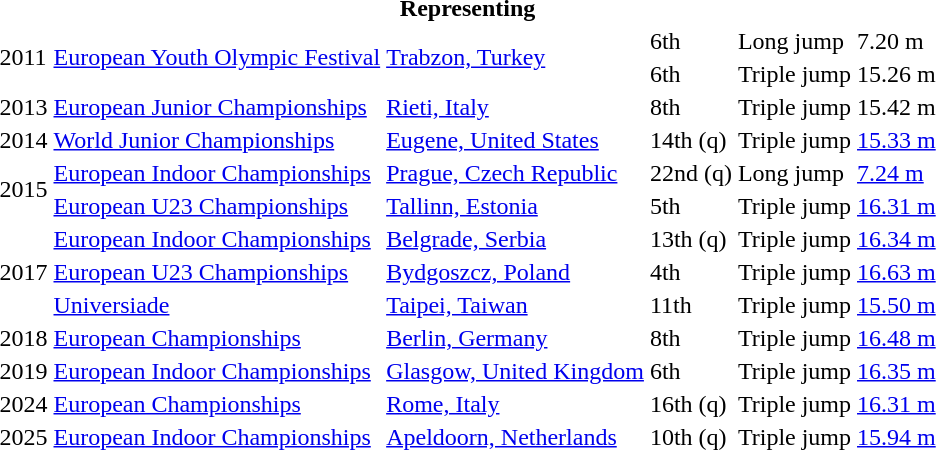<table>
<tr>
<th colspan="6">Representing </th>
</tr>
<tr>
<td rowspan=2>2011</td>
<td rowspan=2><a href='#'>European Youth Olympic Festival</a></td>
<td rowspan=2><a href='#'>Trabzon, Turkey</a></td>
<td>6th</td>
<td>Long jump</td>
<td>7.20 m</td>
</tr>
<tr>
<td>6th</td>
<td>Triple jump</td>
<td>15.26 m</td>
</tr>
<tr>
<td>2013</td>
<td><a href='#'>European Junior Championships</a></td>
<td><a href='#'>Rieti, Italy</a></td>
<td>8th</td>
<td>Triple jump</td>
<td>15.42 m</td>
</tr>
<tr>
<td>2014</td>
<td><a href='#'>World Junior Championships</a></td>
<td><a href='#'>Eugene, United States</a></td>
<td>14th (q)</td>
<td>Triple jump</td>
<td><a href='#'>15.33 m</a></td>
</tr>
<tr>
<td rowspan=2>2015</td>
<td><a href='#'>European Indoor Championships</a></td>
<td><a href='#'>Prague, Czech Republic</a></td>
<td>22nd (q)</td>
<td>Long jump</td>
<td><a href='#'>7.24 m</a></td>
</tr>
<tr>
<td><a href='#'>European U23 Championships</a></td>
<td><a href='#'>Tallinn, Estonia</a></td>
<td>5th</td>
<td>Triple jump</td>
<td><a href='#'>16.31 m</a></td>
</tr>
<tr>
<td rowspan=3>2017</td>
<td><a href='#'>European Indoor Championships</a></td>
<td><a href='#'>Belgrade, Serbia</a></td>
<td>13th (q)</td>
<td>Triple jump</td>
<td><a href='#'>16.34 m</a></td>
</tr>
<tr>
<td><a href='#'>European U23 Championships</a></td>
<td><a href='#'>Bydgoszcz, Poland</a></td>
<td>4th</td>
<td>Triple jump</td>
<td><a href='#'>16.63 m</a></td>
</tr>
<tr>
<td><a href='#'>Universiade</a></td>
<td><a href='#'>Taipei, Taiwan</a></td>
<td>11th</td>
<td>Triple jump</td>
<td><a href='#'>15.50 m</a></td>
</tr>
<tr>
<td>2018</td>
<td><a href='#'>European Championships</a></td>
<td><a href='#'>Berlin, Germany</a></td>
<td>8th</td>
<td>Triple jump</td>
<td><a href='#'>16.48 m</a></td>
</tr>
<tr>
<td>2019</td>
<td><a href='#'>European Indoor Championships</a></td>
<td><a href='#'>Glasgow, United Kingdom</a></td>
<td>6th</td>
<td>Triple jump</td>
<td><a href='#'>16.35 m</a></td>
</tr>
<tr>
<td>2024</td>
<td><a href='#'>European Championships</a></td>
<td><a href='#'>Rome, Italy</a></td>
<td>16th (q)</td>
<td>Triple jump</td>
<td><a href='#'>16.31 m</a></td>
</tr>
<tr>
<td>2025</td>
<td><a href='#'>European Indoor Championships</a></td>
<td><a href='#'>Apeldoorn, Netherlands</a></td>
<td>10th (q)</td>
<td>Triple jump</td>
<td><a href='#'>15.94 m</a></td>
</tr>
</table>
